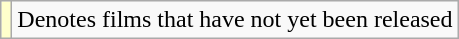<table class="wikitable sortable" width:100%;>
<tr>
<td style="background:#FFFFCC;"></td>
<td>Denotes films that have not yet been released</td>
</tr>
</table>
